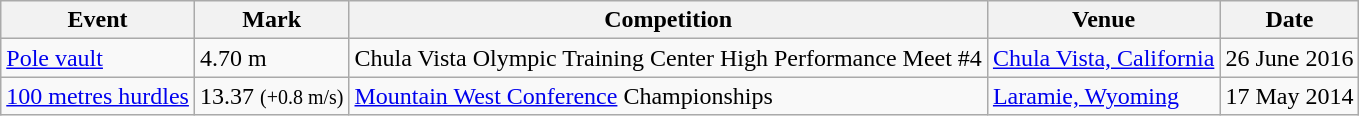<table class=wikitable>
<tr>
<th>Event</th>
<th>Mark</th>
<th>Competition</th>
<th>Venue</th>
<th>Date</th>
</tr>
<tr>
<td><a href='#'>Pole vault</a></td>
<td>4.70 m</td>
<td>Chula Vista Olympic Training Center High Performance Meet #4</td>
<td><a href='#'>Chula Vista, California</a></td>
<td>26 June 2016</td>
</tr>
<tr>
<td><a href='#'>100 metres hurdles</a></td>
<td>13.37 <small>(+0.8 m/s)</small></td>
<td><a href='#'>Mountain West Conference</a> Championships</td>
<td><a href='#'>Laramie, Wyoming</a></td>
<td>17 May 2014</td>
</tr>
</table>
